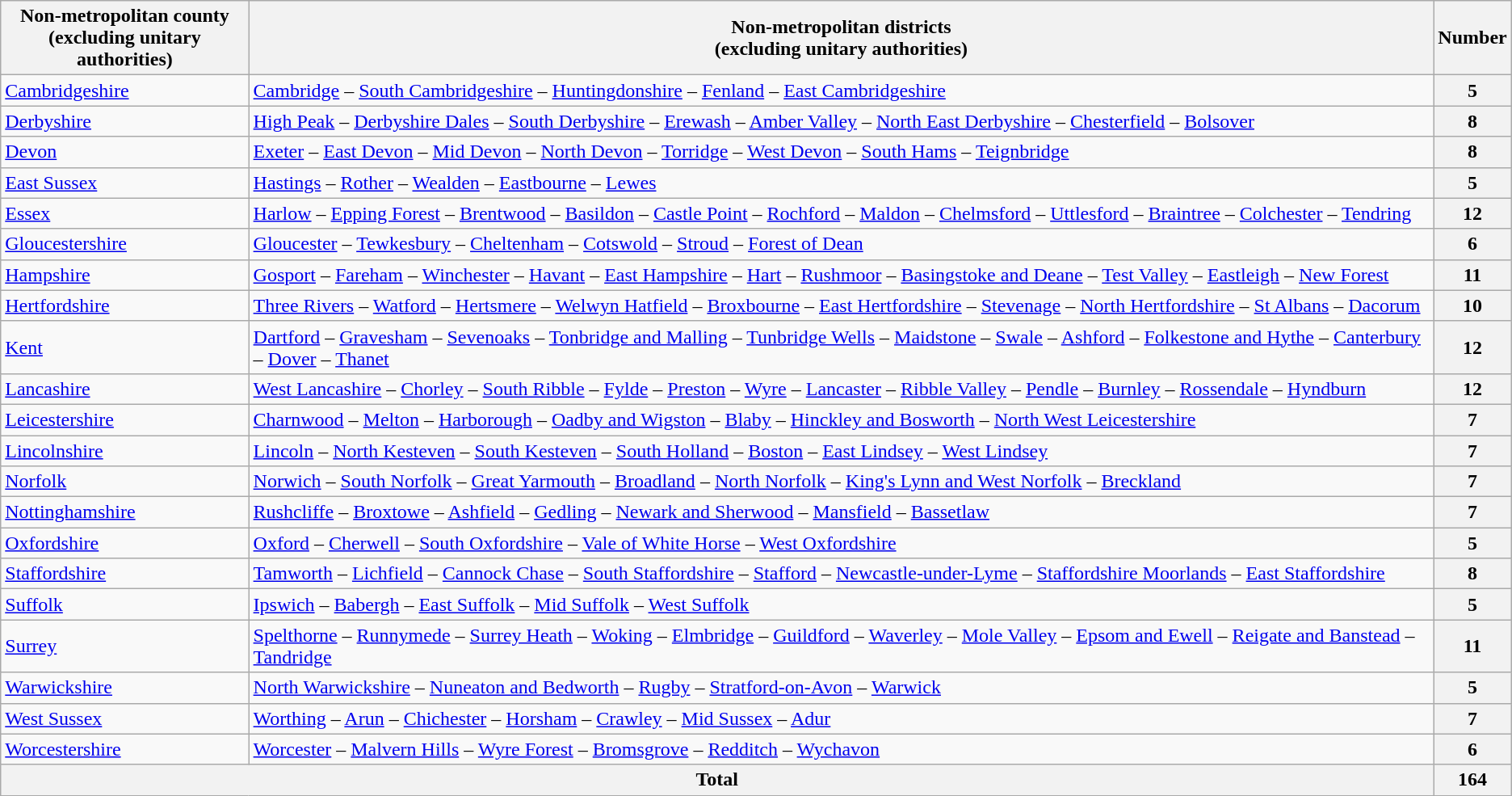<table class="wikitable sortable">
<tr>
<th>Non-metropolitan county <br> (excluding unitary authorities)</th>
<th>Non-metropolitan districts <br> (excluding unitary authorities)</th>
<th>Number</th>
</tr>
<tr>
<td><a href='#'>Cambridgeshire</a></td>
<td><a href='#'>Cambridge</a> – <a href='#'>South Cambridgeshire</a> – <a href='#'>Huntingdonshire</a> – <a href='#'>Fenland</a> – <a href='#'>East Cambridgeshire</a></td>
<th>5</th>
</tr>
<tr>
<td><a href='#'>Derbyshire</a></td>
<td><a href='#'>High Peak</a> – <a href='#'>Derbyshire Dales</a> – <a href='#'>South Derbyshire</a> – <a href='#'>Erewash</a> – <a href='#'>Amber Valley</a> – <a href='#'>North East Derbyshire</a> – <a href='#'>Chesterfield</a> – <a href='#'>Bolsover</a></td>
<th>8</th>
</tr>
<tr>
<td><a href='#'>Devon</a></td>
<td><a href='#'>Exeter</a> – <a href='#'>East Devon</a> – <a href='#'>Mid Devon</a> – <a href='#'>North Devon</a> – <a href='#'>Torridge</a> – <a href='#'>West Devon</a> – <a href='#'>South Hams</a> – <a href='#'>Teignbridge</a></td>
<th>8</th>
</tr>
<tr>
<td><a href='#'>East Sussex</a></td>
<td><a href='#'>Hastings</a> – <a href='#'>Rother</a> – <a href='#'>Wealden</a> – <a href='#'>Eastbourne</a> – <a href='#'>Lewes</a></td>
<th>5</th>
</tr>
<tr>
<td><a href='#'>Essex</a></td>
<td><a href='#'>Harlow</a> – <a href='#'>Epping Forest</a> – <a href='#'>Brentwood</a> – <a href='#'>Basildon</a> – <a href='#'>Castle Point</a> – <a href='#'>Rochford</a> – <a href='#'>Maldon</a> – <a href='#'>Chelmsford</a> – <a href='#'>Uttlesford</a> – <a href='#'>Braintree</a> – <a href='#'>Colchester</a> – <a href='#'>Tendring</a></td>
<th>12</th>
</tr>
<tr>
<td><a href='#'>Gloucestershire</a></td>
<td><a href='#'>Gloucester</a> – <a href='#'>Tewkesbury</a> – <a href='#'>Cheltenham</a> – <a href='#'>Cotswold</a> – <a href='#'>Stroud</a> – <a href='#'>Forest of Dean</a></td>
<th>6</th>
</tr>
<tr>
<td><a href='#'>Hampshire</a></td>
<td><a href='#'>Gosport</a> – <a href='#'>Fareham</a> – <a href='#'>Winchester</a> – <a href='#'>Havant</a> – <a href='#'>East Hampshire</a> – <a href='#'>Hart</a> – <a href='#'>Rushmoor</a> – <a href='#'>Basingstoke and Deane</a> – <a href='#'>Test Valley</a> – <a href='#'>Eastleigh</a> – <a href='#'>New Forest</a></td>
<th>11</th>
</tr>
<tr>
<td><a href='#'>Hertfordshire</a></td>
<td><a href='#'>Three Rivers</a> – <a href='#'>Watford</a> – <a href='#'>Hertsmere</a> – <a href='#'>Welwyn Hatfield</a> – <a href='#'>Broxbourne</a> – <a href='#'>East Hertfordshire</a> – <a href='#'>Stevenage</a> – <a href='#'>North Hertfordshire</a> – <a href='#'>St Albans</a> – <a href='#'>Dacorum</a></td>
<th>10</th>
</tr>
<tr>
<td><a href='#'>Kent</a></td>
<td><a href='#'>Dartford</a> – <a href='#'>Gravesham</a> – <a href='#'>Sevenoaks</a> – <a href='#'>Tonbridge and Malling</a> – <a href='#'>Tunbridge Wells</a> – <a href='#'>Maidstone</a> – <a href='#'>Swale</a> – <a href='#'>Ashford</a> – <a href='#'>Folkestone and Hythe</a> – <a href='#'>Canterbury</a> – <a href='#'>Dover</a> – <a href='#'>Thanet</a></td>
<th>12</th>
</tr>
<tr>
<td><a href='#'>Lancashire</a></td>
<td><a href='#'>West Lancashire</a> – <a href='#'>Chorley</a> – <a href='#'>South Ribble</a> – <a href='#'>Fylde</a> – <a href='#'>Preston</a> – <a href='#'>Wyre</a> – <a href='#'>Lancaster</a> – <a href='#'>Ribble Valley</a> – <a href='#'>Pendle</a> – <a href='#'>Burnley</a> – <a href='#'>Rossendale</a> – <a href='#'>Hyndburn</a></td>
<th>12</th>
</tr>
<tr>
<td><a href='#'>Leicestershire</a></td>
<td><a href='#'>Charnwood</a> – <a href='#'>Melton</a> – <a href='#'>Harborough</a> – <a href='#'>Oadby and Wigston</a> – <a href='#'>Blaby</a> – <a href='#'>Hinckley and Bosworth</a> – <a href='#'>North West Leicestershire</a></td>
<th>7</th>
</tr>
<tr>
<td><a href='#'>Lincolnshire</a></td>
<td><a href='#'>Lincoln</a> – <a href='#'>North Kesteven</a> – <a href='#'>South Kesteven</a> – <a href='#'>South Holland</a> – <a href='#'>Boston</a> – <a href='#'>East Lindsey</a> – <a href='#'>West Lindsey</a></td>
<th>7</th>
</tr>
<tr>
<td><a href='#'>Norfolk</a></td>
<td><a href='#'>Norwich</a> – <a href='#'>South Norfolk</a> – <a href='#'>Great Yarmouth</a> – <a href='#'>Broadland</a> – <a href='#'>North Norfolk</a> – <a href='#'>King's Lynn and West Norfolk</a> – <a href='#'>Breckland</a></td>
<th>7</th>
</tr>
<tr>
<td><a href='#'>Nottinghamshire</a></td>
<td><a href='#'>Rushcliffe</a> – <a href='#'>Broxtowe</a> – <a href='#'>Ashfield</a> – <a href='#'>Gedling</a> – <a href='#'>Newark and Sherwood</a> – <a href='#'>Mansfield</a> – <a href='#'>Bassetlaw</a></td>
<th>7</th>
</tr>
<tr>
<td><a href='#'>Oxfordshire</a></td>
<td><a href='#'>Oxford</a> – <a href='#'>Cherwell</a> – <a href='#'>South Oxfordshire</a> – <a href='#'>Vale of White Horse</a> – <a href='#'>West Oxfordshire</a></td>
<th>5</th>
</tr>
<tr>
<td><a href='#'>Staffordshire</a></td>
<td><a href='#'>Tamworth</a> – <a href='#'>Lichfield</a> – <a href='#'>Cannock Chase</a> – <a href='#'>South Staffordshire</a> – <a href='#'>Stafford</a> – <a href='#'>Newcastle-under-Lyme</a> – <a href='#'>Staffordshire Moorlands</a> – <a href='#'>East Staffordshire</a></td>
<th>8</th>
</tr>
<tr>
<td><a href='#'>Suffolk</a></td>
<td><a href='#'>Ipswich</a> – <a href='#'>Babergh</a> – <a href='#'>East Suffolk</a> – <a href='#'>Mid Suffolk</a> – <a href='#'>West Suffolk</a></td>
<th>5</th>
</tr>
<tr>
<td><a href='#'>Surrey</a></td>
<td><a href='#'>Spelthorne</a> – <a href='#'>Runnymede</a> – <a href='#'>Surrey Heath</a> – <a href='#'>Woking</a> – <a href='#'>Elmbridge</a> – <a href='#'>Guildford</a> – <a href='#'>Waverley</a> – <a href='#'>Mole Valley</a> – <a href='#'>Epsom and Ewell</a> – <a href='#'>Reigate and Banstead</a> – <a href='#'>Tandridge</a></td>
<th>11</th>
</tr>
<tr>
<td><a href='#'>Warwickshire</a></td>
<td><a href='#'>North Warwickshire</a> – <a href='#'>Nuneaton and Bedworth</a> – <a href='#'>Rugby</a> – <a href='#'>Stratford-on-Avon</a> – <a href='#'>Warwick</a></td>
<th>5</th>
</tr>
<tr>
<td><a href='#'>West Sussex</a></td>
<td><a href='#'>Worthing</a> – <a href='#'>Arun</a> – <a href='#'>Chichester</a> – <a href='#'>Horsham</a> – <a href='#'>Crawley</a> – <a href='#'>Mid Sussex</a> – <a href='#'>Adur</a></td>
<th>7</th>
</tr>
<tr>
<td><a href='#'>Worcestershire</a></td>
<td><a href='#'>Worcester</a> – <a href='#'>Malvern Hills</a> – <a href='#'>Wyre Forest</a> – <a href='#'>Bromsgrove</a> – <a href='#'>Redditch</a> – <a href='#'>Wychavon</a></td>
<th>6</th>
</tr>
<tr>
<th colspan="2">Total</th>
<th>164 </th>
</tr>
</table>
